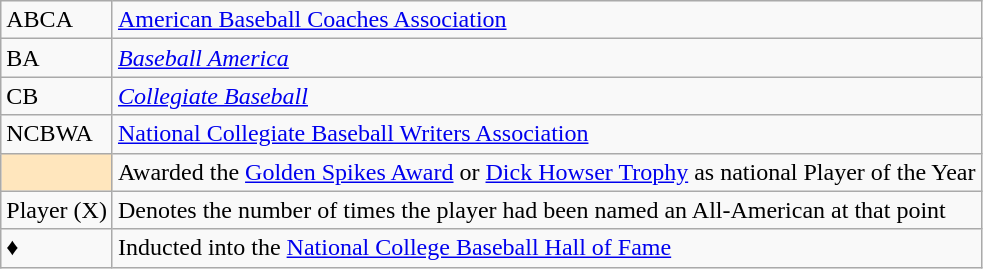<table class="wikitable">
<tr>
<td>ABCA</td>
<td><a href='#'>American Baseball Coaches Association</a></td>
</tr>
<tr>
<td>BA</td>
<td><em><a href='#'>Baseball America</a></em></td>
</tr>
<tr>
<td>CB</td>
<td><em><a href='#'>Collegiate Baseball</a></em></td>
</tr>
<tr>
<td>NCBWA</td>
<td><a href='#'>National Collegiate Baseball Writers Association</a></td>
</tr>
<tr>
<td style="background-color:#FFE6BD"></td>
<td>Awarded the <a href='#'>Golden Spikes Award</a> or <a href='#'>Dick Howser Trophy</a> as national Player of the Year</td>
</tr>
<tr>
<td>Player (X)</td>
<td>Denotes the number of times the player had been named an All-American at that point</td>
</tr>
<tr>
<td>♦</td>
<td>Inducted into the <a href='#'>National College Baseball Hall of Fame</a></td>
</tr>
</table>
